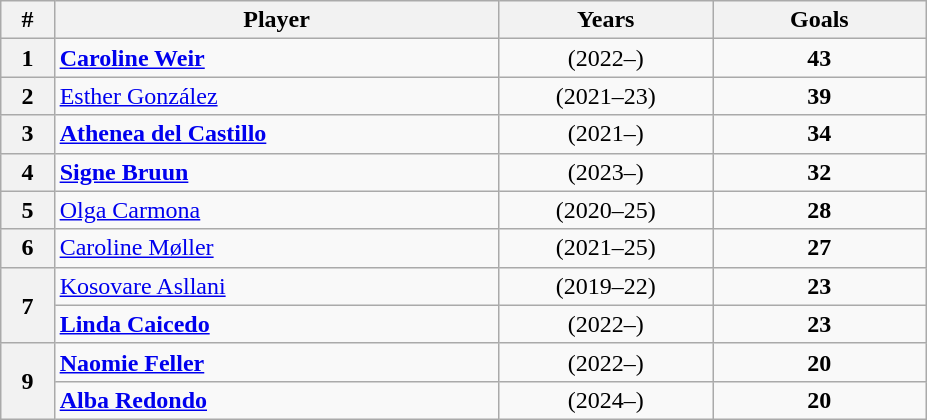<table class="wikitable sortable" style="text-align: center;">
<tr>
<th width=3%>#</th>
<th width=25%>Player</th>
<th width=12%>Years</th>
<th width=12%>Goals</th>
</tr>
<tr>
<th>1</th>
<td style="text-align:left;"> <strong><a href='#'>Caroline Weir</a></strong></td>
<td>(2022–)</td>
<td><strong>43</strong></td>
</tr>
<tr>
<th>2</th>
<td style="text-align:left;"> <a href='#'>Esther González</a></td>
<td>(2021–23)</td>
<td><strong>39</strong></td>
</tr>
<tr>
<th>3</th>
<td style="text-align:left;"> <strong><a href='#'>Athenea del Castillo</a></strong></td>
<td>(2021–)</td>
<td><strong>34</strong></td>
</tr>
<tr>
<th>4</th>
<td style="text-align:left;"> <strong><a href='#'>Signe Bruun</a></strong></td>
<td>(2023–)</td>
<td><strong>32</strong></td>
</tr>
<tr>
<th>5</th>
<td style="text-align:left;"> <a href='#'>Olga Carmona</a></td>
<td>(2020–25)</td>
<td><strong>28</strong></td>
</tr>
<tr>
<th>6</th>
<td style="text-align:left;"> <a href='#'>Caroline Møller</a></td>
<td>(2021–25)</td>
<td><strong>27</strong></td>
</tr>
<tr>
<th rowspan=2>7</th>
<td style="text-align:left;"> <a href='#'>Kosovare Asllani</a></td>
<td>(2019–22)</td>
<td><strong>23</strong></td>
</tr>
<tr>
<td style="text-align:left;"> <strong><a href='#'>Linda Caicedo</a></strong></td>
<td>(2022–)</td>
<td><strong>23</strong></td>
</tr>
<tr>
<th rowspan=2>9</th>
<td style="text-align:left;"> <strong><a href='#'>Naomie Feller</a></strong></td>
<td>(2022–)</td>
<td><strong>20</strong></td>
</tr>
<tr>
<td style="text-align:left;"> <strong><a href='#'>Alba Redondo</a></strong></td>
<td>(2024–)</td>
<td><strong>20</strong></td>
</tr>
</table>
